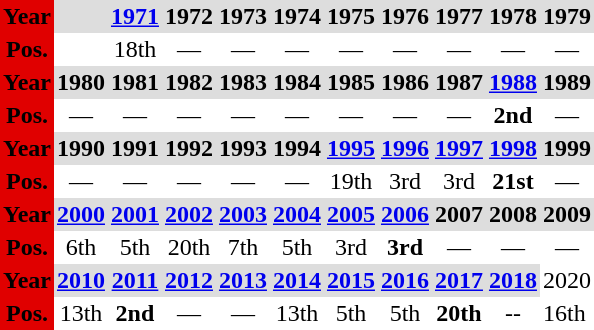<table class="toccolours" border="0" cellpadding="2" cellspacing="0" align="left" style="margin:0.5em;">
<tr>
<th align=center style="background-color: #E00000;"><span>Year</span></th>
<th align=center style="background-color: #ddd;"></th>
<th align=center style="background-color: #ddd;"><a href='#'>1971</a></th>
<th align=center style="background-color: #ddd;">1972</th>
<th align=center style="background-color: #ddd;">1973</th>
<th align=center style="background-color: #ddd;">1974</th>
<th align=center style="background-color: #ddd;">1975</th>
<th align=center style="background-color: #ddd;">1976</th>
<th align=center style="background-color: #ddd;">1977</th>
<th align=center style="background-color: #ddd;">1978</th>
<th align=center style="background-color: #ddd;">1979</th>
</tr>
<tr>
<th align=center style="background-color: #E00000;"><span>Pos.</span></th>
<td align="center"></td>
<td align="center">18th</td>
<td align="center">—</td>
<td align="center">—</td>
<td align="center">—</td>
<td align="center">—</td>
<td align="center">—</td>
<td align="center">—</td>
<td align="center">—</td>
<td align="center">—</td>
</tr>
<tr>
<th align=center style="background-color: #E00000;"><span>Year</span></th>
<th align=center style="background-color: #ddd;">1980</th>
<th align=center style="background-color: #ddd;">1981</th>
<th align=center style="background-color: #ddd;">1982</th>
<th align=center style="background-color: #ddd;">1983</th>
<th align=center style="background-color: #ddd;">1984</th>
<th align=center style="background-color: #ddd;">1985</th>
<th align=center style="background-color: #ddd;">1986</th>
<th align=center style="background-color: #ddd;">1987</th>
<th align=center style="background-color: #ddd;"><a href='#'>1988</a></th>
<th align=center style="background-color: #ddd;">1989</th>
</tr>
<tr>
<th align=center style="background-color: #E00000;"><span>Pos.</span></th>
<td align="center">—</td>
<td align="center">—</td>
<td align="center">—</td>
<td align="center">—</td>
<td align="center">—</td>
<td align="center">—</td>
<td align="center">—</td>
<td align="center">—</td>
<td align="center"><span><strong>2nd</strong></span></td>
<td align="center">—</td>
</tr>
<tr>
<th align=center style="background-color: #E00000;"><span>Year</span></th>
<th align=center style="background-color: #ddd;">1990</th>
<th align=center style="background-color: #ddd;">1991</th>
<th align=center style="background-color: #ddd;">1992</th>
<th align=center style="background-color: #ddd;">1993</th>
<th align=center style="background-color: #ddd;">1994</th>
<th align=center style="background-color: #ddd;"><a href='#'>1995</a></th>
<th align=center style="background-color: #ddd;"><a href='#'>1996</a></th>
<th align=center style="background-color: #ddd;"><a href='#'>1997</a></th>
<th align=center style="background-color: #ddd;"><a href='#'>1998</a></th>
<th align=center style="background-color: #ddd;">1999</th>
</tr>
<tr>
<th align=center style="background-color: #E00000;"><span>Pos.</span></th>
<td align="center">—</td>
<td align="center">—</td>
<td align="center">—</td>
<td align="center">—</td>
<td align="center">—</td>
<td align="center">19th</td>
<td align="center">3rd</td>
<td align="center">3rd</td>
<td align="center"><span><strong>21st</strong></span></td>
<td align="center">—</td>
</tr>
<tr>
<th align=center style="background-color: #E00000;"><span>Year</span></th>
<th align=center style="background-color: #ddd;"><a href='#'>2000</a></th>
<th align=center style="background-color: #ddd;"><a href='#'>2001</a></th>
<th align=center style="background-color: #ddd;"><a href='#'>2002</a></th>
<th align=center style="background-color: #ddd;"><a href='#'>2003</a></th>
<th align=center style="background-color: #ddd;"><a href='#'>2004</a></th>
<th align=center style="background-color: #ddd;"><a href='#'>2005</a></th>
<th align=center style="background-color: #ddd;"><a href='#'>2006</a></th>
<th align=center style="background-color: #ddd;">2007</th>
<th align=center style="background-color: #ddd;">2008</th>
<th align=center style="background-color: #ddd;">2009</th>
</tr>
<tr>
<th align=center style="background-color: #E00000;"><span>Pos.</span></th>
<td align="center">6th</td>
<td align="center">5th</td>
<td align="center">20th</td>
<td align="center">7th</td>
<td align="center">5th</td>
<td align="center">3rd</td>
<td align="center"><span><strong>3rd</strong></span></td>
<td align="center">—</td>
<td align="center">—</td>
<td align="center">—</td>
</tr>
<tr>
<th align=center style="background-color: #E00000;"><span>Year</span></th>
<th align=center style="background-color: #ddd;"><a href='#'>2010</a></th>
<th align=center style="background-color: #ddd;"><a href='#'>2011</a></th>
<th align=center style="background-color: #ddd;"><a href='#'>2012</a></th>
<th align=center style="background-color: #ddd;"><a href='#'>2013</a></th>
<th align=center style="background-color: #ddd;"><a href='#'>2014</a></th>
<th align=center style="background-color: #ddd;"><a href='#'>2015</a></th>
<th align=center style="background-color: #ddd;"><a href='#'>2016</a></th>
<th align=center style="background-color: #ddd;"><a href='#'>2017</a></th>
<th align=center style="background-color: #ddd;"><a href='#'>2018</a></th>
<td>2020</td>
</tr>
<tr>
<th align=center style="background-color: #E00000;"><span>Pos.</span></th>
<td align="center">13th</td>
<td align="center"><span><strong>2nd</strong></span></td>
<td align="center">—</td>
<td align="center">—</td>
<td align="center">13th</td>
<td align="center">5th</td>
<td align="center">5th</td>
<td align="center"><span><strong>20th</strong></span></td>
<td align="center">--</td>
<td>16th</td>
</tr>
</table>
